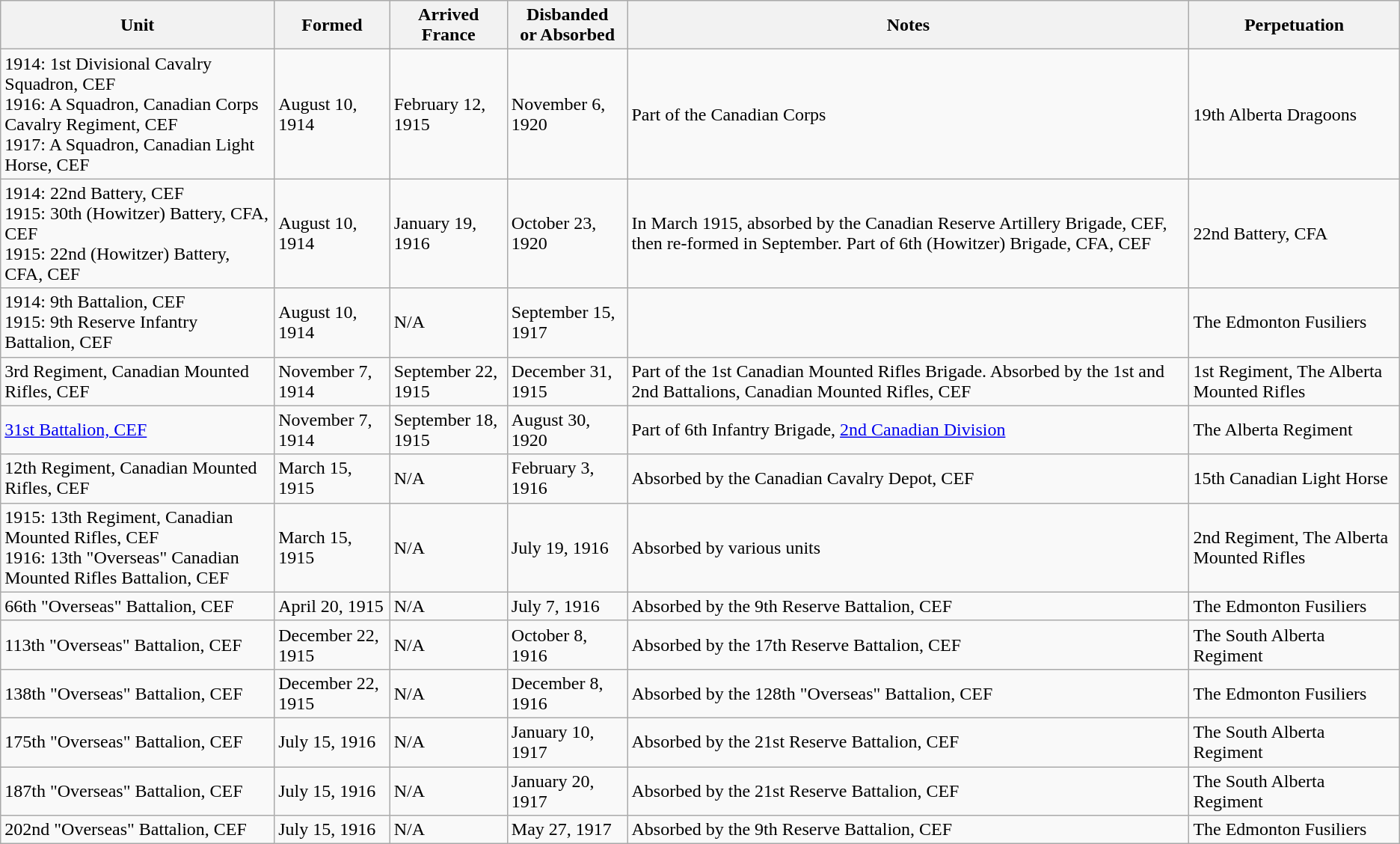<table class="wikitable">
<tr>
<th>Unit</th>
<th>Formed</th>
<th>Arrived France</th>
<th>Disbanded <br>or Absorbed</th>
<th>Notes</th>
<th>Perpetuation</th>
</tr>
<tr>
<td>1914: 1st Divisional Cavalry Squadron, CEF<br>1916: A Squadron, Canadian Corps Cavalry Regiment, CEF<br>1917: A Squadron, Canadian Light Horse, CEF</td>
<td>August 10, 1914</td>
<td>February 12, 1915</td>
<td>November 6, 1920</td>
<td>Part of the Canadian Corps</td>
<td>19th Alberta Dragoons</td>
</tr>
<tr>
<td>1914: 22nd Battery, CEF<br>1915: 30th (Howitzer) Battery, CFA, CEF<br>1915: 22nd (Howitzer) Battery, CFA, CEF</td>
<td>August 10, 1914</td>
<td>January 19, 1916</td>
<td>October 23, 1920</td>
<td>In March 1915, absorbed by the Canadian Reserve Artillery Brigade, CEF, then re-formed in September. Part of 6th (Howitzer) Brigade, CFA, CEF</td>
<td>22nd Battery, CFA</td>
</tr>
<tr>
<td>1914: 9th Battalion, CEF<br>1915: 9th Reserve Infantry Battalion, CEF</td>
<td>August 10, 1914</td>
<td>N/A</td>
<td>September 15, 1917</td>
<td></td>
<td>The Edmonton Fusiliers</td>
</tr>
<tr>
<td>3rd Regiment, Canadian Mounted Rifles, CEF</td>
<td>November 7, 1914</td>
<td>September 22, 1915</td>
<td>December 31, 1915</td>
<td>Part of the 1st Canadian Mounted Rifles Brigade. Absorbed by the 1st and 2nd Battalions, Canadian Mounted Rifles, CEF</td>
<td>1st Regiment, The Alberta Mounted Rifles</td>
</tr>
<tr>
<td><a href='#'>31st Battalion, CEF</a></td>
<td>November 7, 1914</td>
<td>September 18, 1915</td>
<td>August 30, 1920</td>
<td>Part of 6th Infantry Brigade, <a href='#'>2nd Canadian Division</a></td>
<td>The Alberta Regiment</td>
</tr>
<tr>
<td>12th Regiment, Canadian Mounted Rifles, CEF</td>
<td>March 15, 1915</td>
<td>N/A</td>
<td>February 3, 1916</td>
<td>Absorbed by the Canadian Cavalry Depot, CEF</td>
<td>15th Canadian Light Horse</td>
</tr>
<tr>
<td>1915: 13th Regiment, Canadian Mounted Rifles, CEF<br>1916: 13th "Overseas" Canadian Mounted Rifles Battalion, CEF</td>
<td>March 15, 1915</td>
<td>N/A</td>
<td>July 19, 1916</td>
<td>Absorbed by various units</td>
<td>2nd Regiment, The Alberta Mounted Rifles</td>
</tr>
<tr>
<td>66th "Overseas" Battalion, CEF</td>
<td>April 20, 1915</td>
<td>N/A</td>
<td>July 7, 1916</td>
<td>Absorbed by the 9th Reserve Battalion, CEF</td>
<td>The Edmonton Fusiliers</td>
</tr>
<tr>
<td>113th "Overseas" Battalion, CEF</td>
<td>December 22, 1915</td>
<td>N/A</td>
<td>October 8, 1916</td>
<td>Absorbed by the 17th Reserve Battalion, CEF</td>
<td>The South Alberta Regiment</td>
</tr>
<tr>
<td>138th "Overseas" Battalion, CEF</td>
<td>December 22, 1915</td>
<td>N/A</td>
<td>December 8, 1916</td>
<td>Absorbed by the 128th "Overseas" Battalion, CEF</td>
<td>The Edmonton Fusiliers</td>
</tr>
<tr>
<td>175th "Overseas" Battalion, CEF</td>
<td>July 15, 1916</td>
<td>N/A</td>
<td>January 10, 1917</td>
<td>Absorbed by the 21st Reserve Battalion, CEF</td>
<td>The South Alberta Regiment</td>
</tr>
<tr>
<td>187th "Overseas" Battalion, CEF</td>
<td>July 15, 1916</td>
<td>N/A</td>
<td>January 20, 1917</td>
<td>Absorbed by the 21st Reserve Battalion, CEF</td>
<td>The South Alberta Regiment</td>
</tr>
<tr>
<td>202nd "Overseas" Battalion, CEF</td>
<td>July 15, 1916</td>
<td>N/A</td>
<td>May 27, 1917</td>
<td>Absorbed by the 9th Reserve Battalion, CEF</td>
<td>The Edmonton Fusiliers</td>
</tr>
</table>
